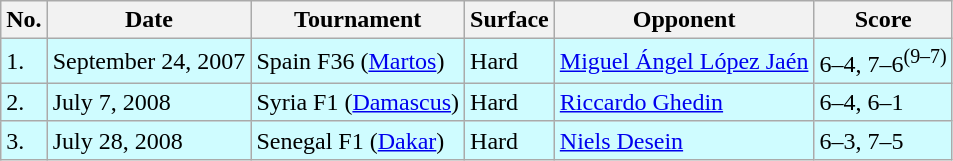<table class="wikitable">
<tr>
<th>No.</th>
<th>Date</th>
<th>Tournament</th>
<th>Surface</th>
<th>Opponent</th>
<th>Score</th>
</tr>
<tr bgcolor="CFFCFF">
<td>1.</td>
<td>September 24, 2007</td>
<td>Spain F36 (<a href='#'>Martos</a>)</td>
<td>Hard</td>
<td> <a href='#'>Miguel Ángel López Jaén</a></td>
<td>6–4, 7–6<sup>(9–7)</sup></td>
</tr>
<tr bgcolor="CFFCFF">
<td>2.</td>
<td>July 7, 2008</td>
<td>Syria F1 (<a href='#'>Damascus</a>)</td>
<td>Hard</td>
<td> <a href='#'>Riccardo Ghedin</a></td>
<td>6–4, 6–1</td>
</tr>
<tr bgcolor="CFFCFF">
<td>3.</td>
<td>July 28, 2008</td>
<td>Senegal F1 (<a href='#'>Dakar</a>)</td>
<td>Hard</td>
<td> <a href='#'>Niels Desein</a></td>
<td>6–3, 7–5</td>
</tr>
</table>
